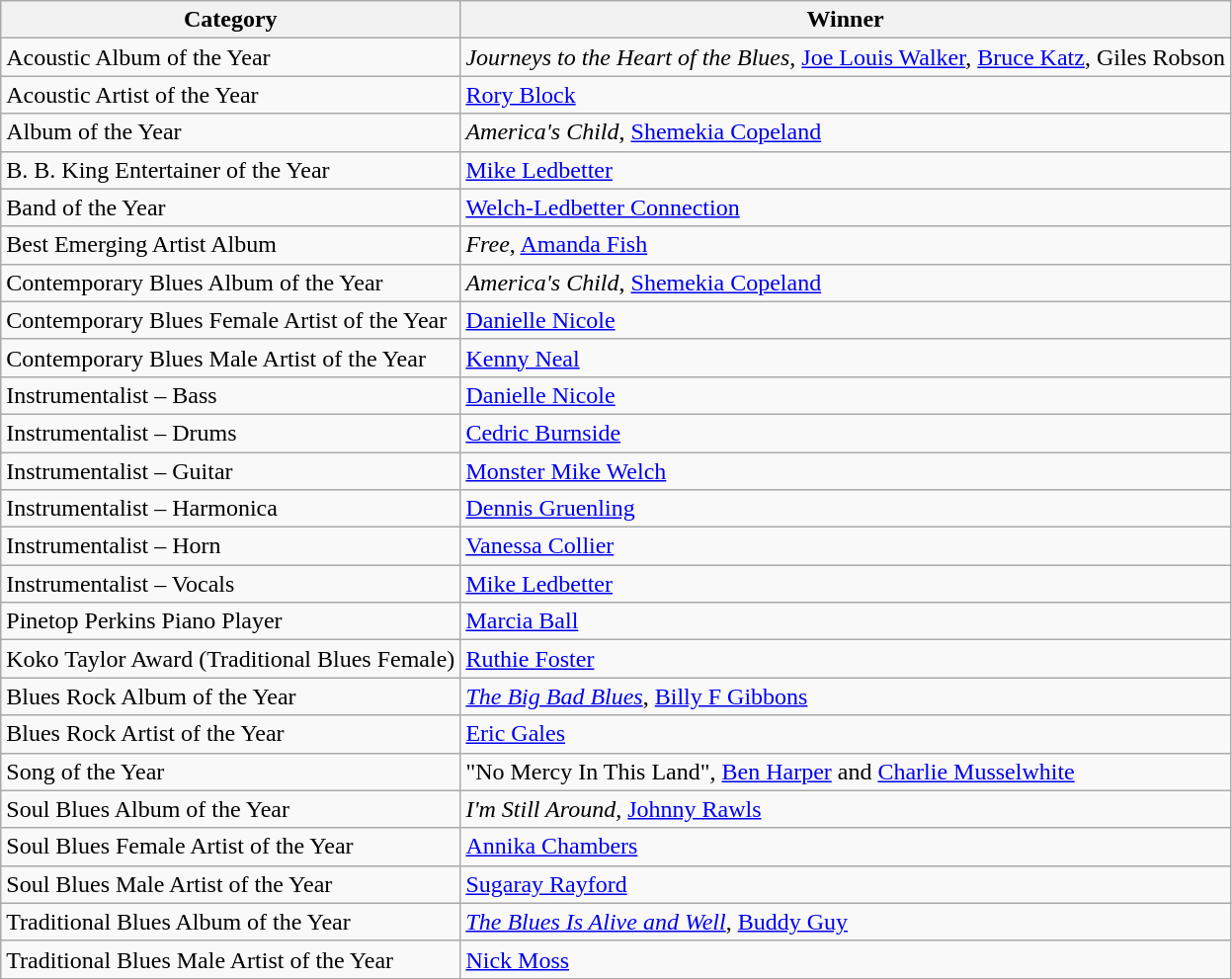<table class="wikitable">
<tr>
<th>Category</th>
<th>Winner</th>
</tr>
<tr>
<td>Acoustic Album of the Year</td>
<td><em>Journeys to the Heart of the Blues</em>, <a href='#'>Joe Louis Walker</a>, <a href='#'>Bruce Katz</a>, Giles Robson</td>
</tr>
<tr>
<td>Acoustic Artist of the Year</td>
<td><a href='#'>Rory Block</a></td>
</tr>
<tr>
<td>Album of the Year</td>
<td><em>America's Child</em>, <a href='#'>Shemekia Copeland</a></td>
</tr>
<tr>
<td>B. B. King Entertainer of the Year</td>
<td><a href='#'>Mike Ledbetter</a></td>
</tr>
<tr>
<td>Band of the Year</td>
<td><a href='#'>Welch-Ledbetter Connection</a></td>
</tr>
<tr>
<td>Best Emerging Artist Album</td>
<td><em>Free</em>, <a href='#'>Amanda Fish</a></td>
</tr>
<tr>
<td>Contemporary Blues Album of the Year</td>
<td><em>America's Child</em>, <a href='#'>Shemekia Copeland</a></td>
</tr>
<tr>
<td>Contemporary Blues Female Artist of the Year</td>
<td><a href='#'>Danielle Nicole</a></td>
</tr>
<tr>
<td>Contemporary Blues Male Artist of the Year</td>
<td><a href='#'>Kenny Neal</a></td>
</tr>
<tr>
<td>Instrumentalist – Bass</td>
<td><a href='#'>Danielle Nicole</a></td>
</tr>
<tr>
<td>Instrumentalist – Drums</td>
<td><a href='#'>Cedric Burnside</a></td>
</tr>
<tr>
<td>Instrumentalist – Guitar</td>
<td><a href='#'>Monster Mike Welch</a></td>
</tr>
<tr>
<td>Instrumentalist – Harmonica</td>
<td><a href='#'>Dennis Gruenling</a></td>
</tr>
<tr>
<td>Instrumentalist – Horn</td>
<td><a href='#'>Vanessa Collier</a></td>
</tr>
<tr>
<td>Instrumentalist – Vocals</td>
<td><a href='#'>Mike Ledbetter</a></td>
</tr>
<tr>
<td>Pinetop Perkins Piano Player</td>
<td><a href='#'>Marcia Ball</a></td>
</tr>
<tr>
<td>Koko Taylor Award (Traditional Blues Female)</td>
<td><a href='#'>Ruthie Foster</a></td>
</tr>
<tr>
<td>Blues Rock Album of the Year</td>
<td><em><a href='#'>The Big Bad Blues</a></em>, <a href='#'>Billy F Gibbons</a></td>
</tr>
<tr>
<td>Blues Rock Artist of the Year</td>
<td><a href='#'>Eric Gales</a></td>
</tr>
<tr>
<td>Song of the Year</td>
<td>"No Mercy In This Land", <a href='#'>Ben Harper</a> and <a href='#'>Charlie Musselwhite</a></td>
</tr>
<tr>
<td>Soul Blues Album of the Year</td>
<td><em>I'm Still Around</em>, <a href='#'>Johnny Rawls</a></td>
</tr>
<tr>
<td>Soul Blues Female Artist of the Year</td>
<td><a href='#'>Annika Chambers</a></td>
</tr>
<tr>
<td>Soul Blues Male Artist of the Year</td>
<td><a href='#'>Sugaray Rayford</a></td>
</tr>
<tr>
<td>Traditional Blues Album of the Year</td>
<td><em><a href='#'>The Blues Is Alive and Well</a></em>, <a href='#'>Buddy Guy</a></td>
</tr>
<tr>
<td>Traditional Blues Male Artist of the Year</td>
<td><a href='#'>Nick Moss</a></td>
</tr>
</table>
